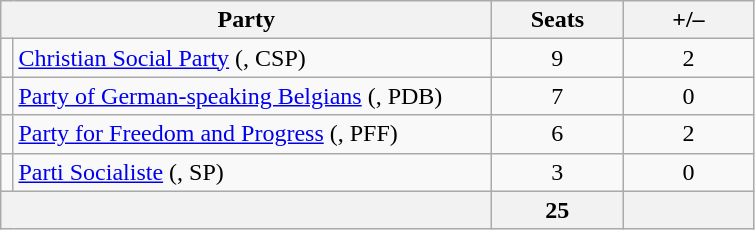<table class=wikitable>
<tr>
<th style="width: 20em" colspan= 2>Party</th>
<th style="width: 5em">Seats</th>
<th style="width: 5em">+/–</th>
</tr>
<tr>
<td></td>
<td><a href='#'>Christian Social Party</a> (, CSP)</td>
<td align="center">9</td>
<td align="center"> 2</td>
</tr>
<tr>
<td></td>
<td><a href='#'>Party of German-speaking Belgians</a> (, PDB)</td>
<td align="center">7</td>
<td align="center"> 0</td>
</tr>
<tr>
<td></td>
<td><a href='#'>Party for Freedom and Progress</a> (, PFF)</td>
<td align="center">6</td>
<td align="center"> 2</td>
</tr>
<tr>
<td></td>
<td><a href='#'>Parti Socialiste</a> (, SP)</td>
<td align="center">3</td>
<td align="center"> 0</td>
</tr>
<tr>
<th colspan="2"></th>
<th align="center">25</th>
<th align="center"></th>
</tr>
</table>
